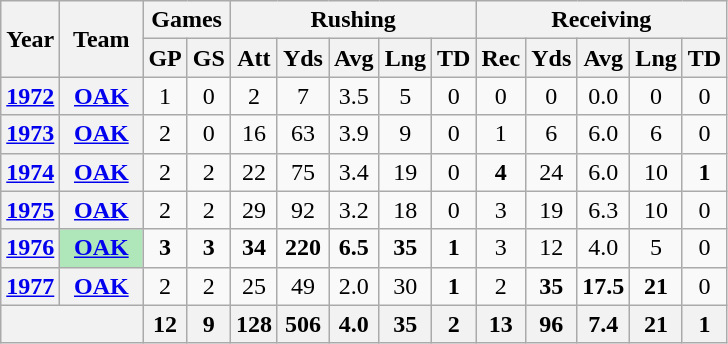<table class="wikitable" style="text-align:center;">
<tr>
<th rowspan="2">Year</th>
<th rowspan="2">Team</th>
<th colspan="2">Games</th>
<th colspan="5">Rushing</th>
<th colspan="5">Receiving</th>
</tr>
<tr>
<th>GP</th>
<th>GS</th>
<th>Att</th>
<th>Yds</th>
<th>Avg</th>
<th>Lng</th>
<th>TD</th>
<th>Rec</th>
<th>Yds</th>
<th>Avg</th>
<th>Lng</th>
<th>TD</th>
</tr>
<tr>
<th><a href='#'>1972</a></th>
<th><a href='#'>OAK</a></th>
<td>1</td>
<td>0</td>
<td>2</td>
<td>7</td>
<td>3.5</td>
<td>5</td>
<td>0</td>
<td>0</td>
<td>0</td>
<td>0.0</td>
<td>0</td>
<td>0</td>
</tr>
<tr>
<th><a href='#'>1973</a></th>
<th><a href='#'>OAK</a></th>
<td>2</td>
<td>0</td>
<td>16</td>
<td>63</td>
<td>3.9</td>
<td>9</td>
<td>0</td>
<td>1</td>
<td>6</td>
<td>6.0</td>
<td>6</td>
<td>0</td>
</tr>
<tr>
<th><a href='#'>1974</a></th>
<th><a href='#'>OAK</a></th>
<td>2</td>
<td>2</td>
<td>22</td>
<td>75</td>
<td>3.4</td>
<td>19</td>
<td>0</td>
<td><strong>4</strong></td>
<td>24</td>
<td>6.0</td>
<td>10</td>
<td><strong>1</strong></td>
</tr>
<tr>
<th><a href='#'>1975</a></th>
<th><a href='#'>OAK</a></th>
<td>2</td>
<td>2</td>
<td>29</td>
<td>92</td>
<td>3.2</td>
<td>18</td>
<td>0</td>
<td>3</td>
<td>19</td>
<td>6.3</td>
<td>10</td>
<td>0</td>
</tr>
<tr>
<th><a href='#'>1976</a></th>
<th style="background:#afe6ba; width:3em;"><a href='#'>OAK</a></th>
<td><strong>3</strong></td>
<td><strong>3</strong></td>
<td><strong>34</strong></td>
<td><strong>220</strong></td>
<td><strong>6.5</strong></td>
<td><strong>35</strong></td>
<td><strong>1</strong></td>
<td>3</td>
<td>12</td>
<td>4.0</td>
<td>5</td>
<td>0</td>
</tr>
<tr>
<th><a href='#'>1977</a></th>
<th><a href='#'>OAK</a></th>
<td>2</td>
<td>2</td>
<td>25</td>
<td>49</td>
<td>2.0</td>
<td>30</td>
<td><strong>1</strong></td>
<td>2</td>
<td><strong>35</strong></td>
<td><strong>17.5</strong></td>
<td><strong>21</strong></td>
<td>0</td>
</tr>
<tr>
<th colspan="2"></th>
<th>12</th>
<th>9</th>
<th>128</th>
<th>506</th>
<th>4.0</th>
<th>35</th>
<th>2</th>
<th>13</th>
<th>96</th>
<th>7.4</th>
<th>21</th>
<th>1</th>
</tr>
</table>
